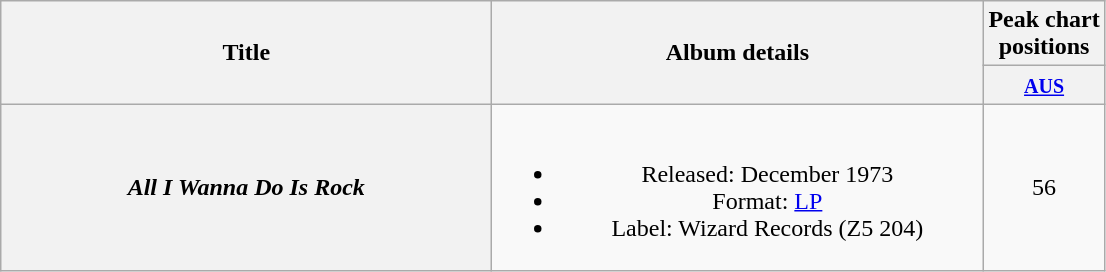<table class="wikitable plainrowheaders" style="text-align:center;" border="1">
<tr>
<th scope="col" rowspan="2" style="width:20em;">Title</th>
<th scope="col" rowspan="2" style="width:20em;">Album details</th>
<th scope="col" colspan="1">Peak chart<br>positions</th>
</tr>
<tr>
<th scope="col" style="text-align:center;"><small><a href='#'>AUS</a></small><br></th>
</tr>
<tr>
<th scope="row"><em>All I Wanna Do Is Rock</em></th>
<td><br><ul><li>Released: December 1973</li><li>Format: <a href='#'>LP</a></li><li>Label: Wizard Records (Z5 204)</li></ul></td>
<td align="center">56</td>
</tr>
</table>
